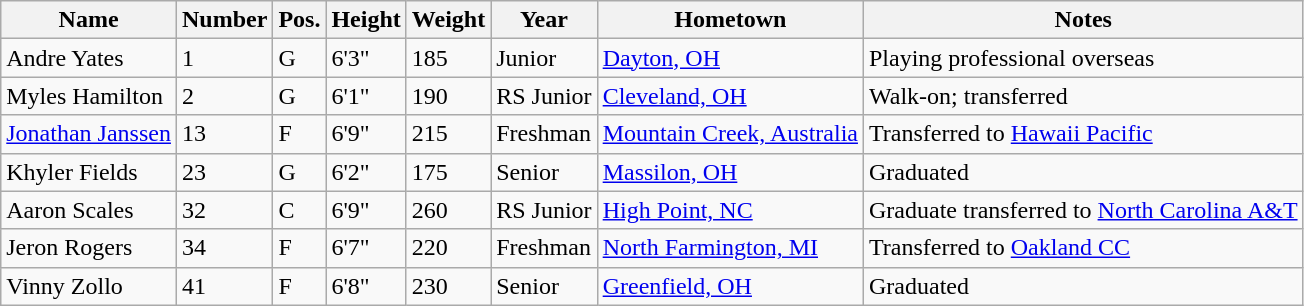<table class="wikitable sortable" border="1">
<tr>
<th>Name</th>
<th>Number</th>
<th>Pos.</th>
<th>Height</th>
<th>Weight</th>
<th>Year</th>
<th>Hometown</th>
<th class="unsortable">Notes</th>
</tr>
<tr>
<td>Andre Yates</td>
<td>1</td>
<td>G</td>
<td>6'3"</td>
<td>185</td>
<td>Junior</td>
<td><a href='#'>Dayton, OH</a></td>
<td>Playing professional overseas</td>
</tr>
<tr>
<td>Myles Hamilton</td>
<td>2</td>
<td>G</td>
<td>6'1"</td>
<td>190</td>
<td>RS Junior</td>
<td><a href='#'>Cleveland, OH</a></td>
<td>Walk-on; transferred</td>
</tr>
<tr>
<td><a href='#'>Jonathan Janssen</a></td>
<td>13</td>
<td>F</td>
<td>6'9"</td>
<td>215</td>
<td>Freshman</td>
<td><a href='#'>Mountain Creek, Australia</a></td>
<td>Transferred to <a href='#'>Hawaii Pacific</a></td>
</tr>
<tr>
<td>Khyler Fields</td>
<td>23</td>
<td>G</td>
<td>6'2"</td>
<td>175</td>
<td>Senior</td>
<td><a href='#'>Massilon, OH</a></td>
<td>Graduated</td>
</tr>
<tr>
<td>Aaron Scales</td>
<td>32</td>
<td>C</td>
<td>6'9"</td>
<td>260</td>
<td>RS Junior</td>
<td><a href='#'>High Point, NC</a></td>
<td>Graduate transferred to <a href='#'>North Carolina A&T</a></td>
</tr>
<tr>
<td>Jeron Rogers</td>
<td>34</td>
<td>F</td>
<td>6'7"</td>
<td>220</td>
<td>Freshman</td>
<td><a href='#'>North Farmington, MI</a></td>
<td>Transferred to <a href='#'>Oakland CC</a></td>
</tr>
<tr>
<td>Vinny Zollo</td>
<td>41</td>
<td>F</td>
<td>6'8"</td>
<td>230</td>
<td>Senior</td>
<td><a href='#'>Greenfield, OH</a></td>
<td>Graduated</td>
</tr>
</table>
